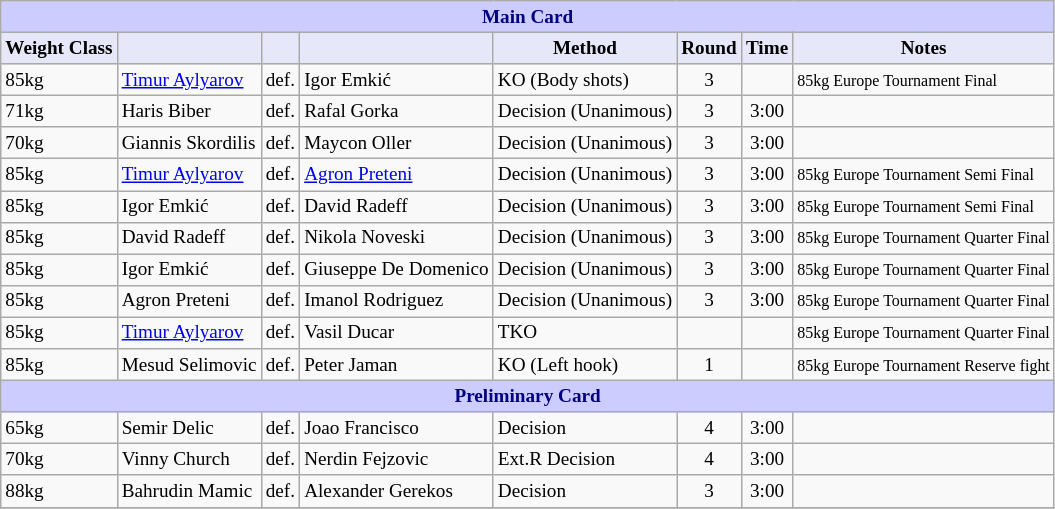<table class="wikitable" style="font-size: 80%;">
<tr>
<th colspan="8" style="background-color: #ccf; color: #000080; text-align: center;"><strong>Main Card</strong></th>
</tr>
<tr>
<th colspan="1" style="background-color: #E6E8FA; color: #000000; text-align: center;">Weight Class</th>
<th colspan="1" style="background-color: #E6E8FA; color: #000000; text-align: center;"></th>
<th colspan="1" style="background-color: #E6E8FA; color: #000000; text-align: center;"></th>
<th colspan="1" style="background-color: #E6E8FA; color: #000000; text-align: center;"></th>
<th colspan="1" style="background-color: #E6E8FA; color: #000000; text-align: center;">Method</th>
<th colspan="1" style="background-color: #E6E8FA; color: #000000; text-align: center;">Round</th>
<th colspan="1" style="background-color: #E6E8FA; color: #000000; text-align: center;">Time</th>
<th colspan="1" style="background-color: #E6E8FA; color: #000000; text-align: center;">Notes</th>
</tr>
<tr>
<td>85kg</td>
<td> <a href='#'>Timur Aylyarov</a></td>
<td align=center>def.</td>
<td> Igor Emkić</td>
<td>KO (Body shots)</td>
<td align=center>3</td>
<td align=center></td>
<td><small>85kg Europe Tournament Final</small></td>
</tr>
<tr>
<td>71kg</td>
<td> Haris Biber</td>
<td align=center>def.</td>
<td> Rafal Gorka</td>
<td>Decision (Unanimous)</td>
<td align=center>3</td>
<td align=center>3:00</td>
<td></td>
</tr>
<tr>
<td>70kg</td>
<td> Giannis Skordilis</td>
<td align=center>def.</td>
<td> Maycon Oller</td>
<td>Decision (Unanimous)</td>
<td align=center>3</td>
<td align=center>3:00</td>
<td></td>
</tr>
<tr>
<td>85kg</td>
<td> <a href='#'>Timur Aylyarov</a></td>
<td align=center>def.</td>
<td> <a href='#'>Agron Preteni</a></td>
<td>Decision (Unanimous)</td>
<td align=center>3</td>
<td align=center>3:00</td>
<td><small>85kg Europe Tournament Semi Final</small></td>
</tr>
<tr>
<td>85kg</td>
<td> Igor Emkić</td>
<td align=center>def.</td>
<td> David Radeff</td>
<td>Decision (Unanimous)</td>
<td align=center>3</td>
<td align=center>3:00</td>
<td><small>85kg Europe Tournament Semi Final</small></td>
</tr>
<tr>
<td>85kg</td>
<td> David Radeff</td>
<td align=center>def.</td>
<td> Nikola Noveski</td>
<td>Decision (Unanimous)</td>
<td align=center>3</td>
<td align=center>3:00</td>
<td><small>85kg Europe Tournament Quarter Final</small></td>
</tr>
<tr>
<td>85kg</td>
<td> Igor Emkić</td>
<td align=center>def.</td>
<td> Giuseppe De Domenico</td>
<td>Decision (Unanimous)</td>
<td align=center>3</td>
<td align=center>3:00</td>
<td><small>85kg Europe Tournament Quarter Final</small></td>
</tr>
<tr>
<td>85kg</td>
<td> Agron Preteni</td>
<td align=center>def.</td>
<td> Imanol Rodriguez</td>
<td>Decision (Unanimous)</td>
<td align=center>3</td>
<td align=center>3:00</td>
<td><small>85kg Europe Tournament Quarter Final</small></td>
</tr>
<tr>
<td>85kg</td>
<td> <a href='#'>Timur Aylyarov</a></td>
<td align=center>def.</td>
<td> Vasil Ducar</td>
<td>TKO</td>
<td align=center></td>
<td align=center></td>
<td><small>85kg Europe Tournament Quarter Final</small></td>
</tr>
<tr>
<td>85kg</td>
<td> Mesud Selimovic</td>
<td align=center>def.</td>
<td> Peter Jaman</td>
<td>KO (Left hook)</td>
<td align=center>1</td>
<td align=center></td>
<td><small>85kg Europe Tournament Reserve fight</small></td>
</tr>
<tr>
<th colspan="8" style="background-color: #ccf; color: #000080; text-align: center;"><strong>Preliminary Card</strong></th>
</tr>
<tr>
<td>65kg</td>
<td> Semir Delic</td>
<td align=center>def.</td>
<td> Joao Francisco</td>
<td>Decision</td>
<td align=center>4</td>
<td align=center>3:00</td>
<td></td>
</tr>
<tr>
<td>70kg</td>
<td> Vinny Church</td>
<td align=center>def.</td>
<td> Nerdin Fejzovic</td>
<td>Ext.R Decision</td>
<td align=center>4</td>
<td align=center>3:00</td>
<td></td>
</tr>
<tr>
<td>88kg</td>
<td> Bahrudin Mamic</td>
<td align=center>def.</td>
<td> Alexander Gerekos</td>
<td>Decision</td>
<td align=center>3</td>
<td align=center>3:00</td>
<td></td>
</tr>
<tr>
</tr>
</table>
